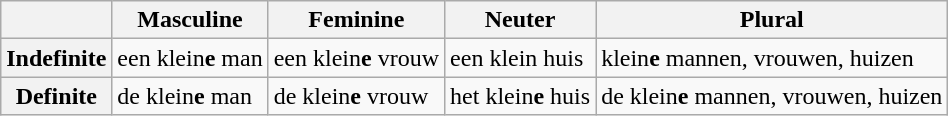<table class="wikitable">
<tr>
<th></th>
<th>Masculine</th>
<th>Feminine</th>
<th>Neuter</th>
<th>Plural</th>
</tr>
<tr>
<th>Indefinite</th>
<td>een klein<strong>e</strong> man</td>
<td>een klein<strong>e</strong> vrouw</td>
<td>een klein huis</td>
<td>klein<strong>e</strong> mannen, vrouwen, huizen</td>
</tr>
<tr>
<th>Definite</th>
<td>de klein<strong>e</strong> man</td>
<td>de klein<strong>e</strong> vrouw</td>
<td>het klein<strong>e</strong> huis</td>
<td>de klein<strong>e</strong> mannen, vrouwen, huizen</td>
</tr>
</table>
